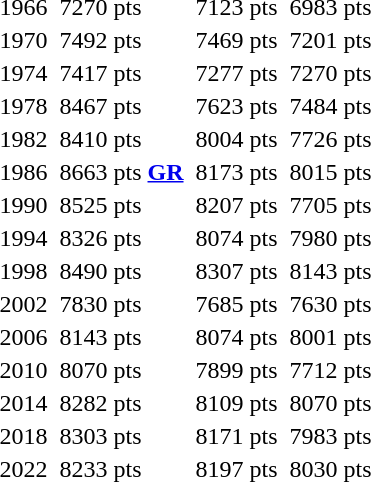<table>
<tr>
<td>1966</td>
<td></td>
<td>7270 pts</td>
<td></td>
<td>7123 pts</td>
<td></td>
<td>6983 pts</td>
</tr>
<tr>
<td>1970</td>
<td></td>
<td>7492 pts</td>
<td></td>
<td>7469 pts</td>
<td></td>
<td>7201 pts</td>
</tr>
<tr>
<td>1974</td>
<td></td>
<td>7417 pts</td>
<td></td>
<td>7277 pts</td>
<td></td>
<td>7270 pts</td>
</tr>
<tr>
<td>1978</td>
<td></td>
<td>8467 pts</td>
<td></td>
<td>7623 pts</td>
<td></td>
<td>7484 pts</td>
</tr>
<tr>
<td>1982</td>
<td></td>
<td>8410 pts</td>
<td></td>
<td>8004 pts</td>
<td></td>
<td>7726 pts</td>
</tr>
<tr>
<td>1986</td>
<td></td>
<td>8663 pts <strong><a href='#'>GR</a></strong></td>
<td></td>
<td>8173 pts</td>
<td></td>
<td>8015 pts</td>
</tr>
<tr>
<td>1990</td>
<td></td>
<td>8525 pts</td>
<td></td>
<td>8207 pts</td>
<td></td>
<td>7705 pts</td>
</tr>
<tr>
<td>1994</td>
<td></td>
<td>8326 pts</td>
<td></td>
<td>8074 pts</td>
<td></td>
<td>7980 pts</td>
</tr>
<tr>
<td>1998</td>
<td></td>
<td>8490 pts</td>
<td></td>
<td>8307 pts</td>
<td></td>
<td>8143 pts</td>
</tr>
<tr>
<td>2002</td>
<td></td>
<td>7830 pts</td>
<td></td>
<td>7685 pts</td>
<td></td>
<td>7630 pts</td>
</tr>
<tr>
<td>2006</td>
<td></td>
<td>8143 pts</td>
<td></td>
<td>8074 pts</td>
<td></td>
<td>8001 pts</td>
</tr>
<tr>
<td>2010</td>
<td></td>
<td>8070 pts</td>
<td></td>
<td>7899 pts</td>
<td></td>
<td>7712 pts</td>
</tr>
<tr>
<td>2014</td>
<td></td>
<td>8282 pts</td>
<td></td>
<td>8109 pts</td>
<td></td>
<td>8070 pts</td>
</tr>
<tr>
<td>2018</td>
<td></td>
<td>8303 pts</td>
<td></td>
<td>8171 pts</td>
<td></td>
<td>7983 pts</td>
</tr>
<tr>
<td>2022</td>
<td></td>
<td>8233 pts</td>
<td></td>
<td>8197 pts</td>
<td></td>
<td>8030 pts</td>
</tr>
</table>
